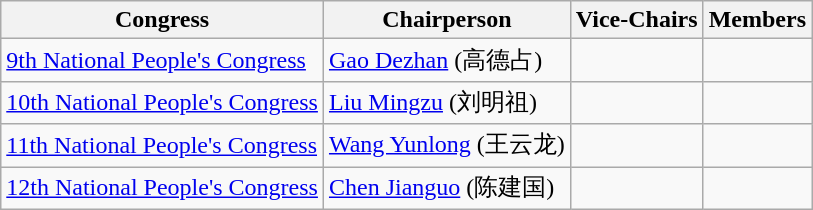<table class="wikitable">
<tr>
<th>Congress</th>
<th>Chairperson</th>
<th>Vice-Chairs</th>
<th>Members</th>
</tr>
<tr>
<td><a href='#'>9th National People's Congress</a></td>
<td><a href='#'>Gao Dezhan</a> (高德占)</td>
<td><br></td>
<td><br></td>
</tr>
<tr>
<td><a href='#'>10th National People's Congress</a></td>
<td><a href='#'>Liu Mingzu</a> (刘明祖)</td>
<td><br></td>
<td><br></td>
</tr>
<tr>
<td><a href='#'>11th National People's Congress</a></td>
<td><a href='#'>Wang Yunlong</a> (王云龙)</td>
<td><br></td>
<td><br></td>
</tr>
<tr>
<td><a href='#'>12th National People's Congress</a></td>
<td><a href='#'>Chen Jianguo</a> (陈建国)</td>
<td><br></td>
<td><br></td>
</tr>
</table>
